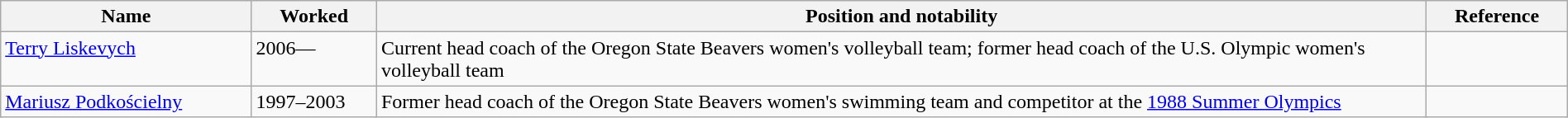<table class="wikitable sortable" style="width:100%">
<tr>
<th width="*">Name</th>
<th width="8%">Worked</th>
<th width="67%">Position and notability</th>
<th width="9%" class="unsortable">Reference</th>
</tr>
<tr valign="top">
<td><a href='#'>Terry Liskevych</a></td>
<td>2006—</td>
<td>Current head coach of the Oregon State Beavers women's volleyball team; former head coach of the U.S. Olympic women's volleyball team</td>
<td></td>
</tr>
<tr valign="top">
<td><a href='#'>Mariusz Podkościelny</a></td>
<td>1997–2003</td>
<td>Former head coach of the Oregon State Beavers women's swimming team and competitor at the <a href='#'>1988 Summer Olympics</a></td>
<td></td>
</tr>
</table>
